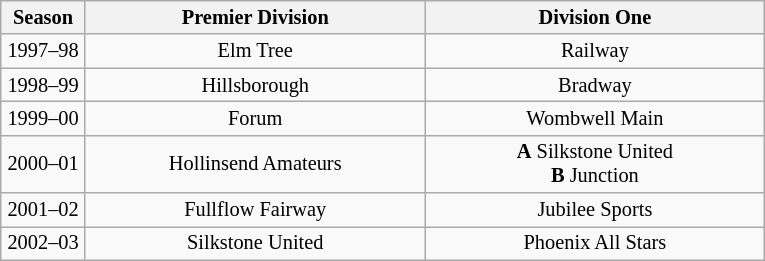<table class="wikitable" style="text-align: center; font-size:85%">
<tr>
<th width=50>Season</th>
<th width=220>Premier Division</th>
<th width=220>Division One</th>
</tr>
<tr>
<td>1997–98</td>
<td>Elm Tree</td>
<td>Railway</td>
</tr>
<tr>
<td>1998–99</td>
<td>Hillsborough</td>
<td>Bradway</td>
</tr>
<tr>
<td>1999–00</td>
<td>Forum</td>
<td>Wombwell Main</td>
</tr>
<tr>
<td>2000–01</td>
<td>Hollinsend Amateurs</td>
<td><strong>A</strong> Silkstone United<br><strong>B</strong> Junction</td>
</tr>
<tr>
<td>2001–02</td>
<td>Fullflow Fairway</td>
<td>Jubilee Sports</td>
</tr>
<tr>
<td>2002–03</td>
<td>Silkstone United</td>
<td>Phoenix All Stars</td>
</tr>
</table>
